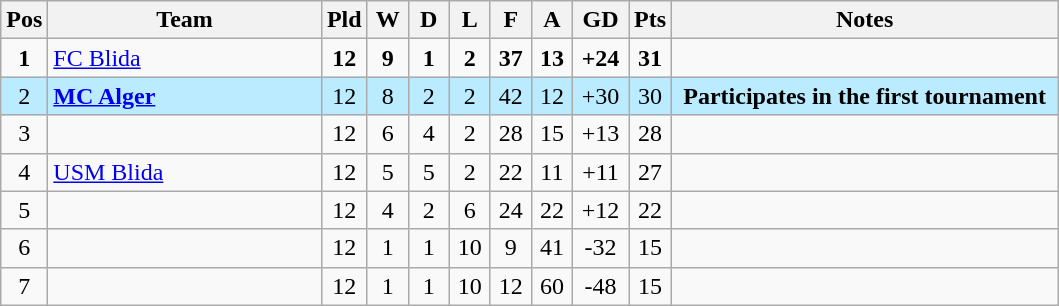<table class="wikitable" style="text-align: center;">
<tr>
<th width=20>Pos</th>
<th width=175>Team</th>
<th width=20>Pld</th>
<th width=20>W</th>
<th width=20>D</th>
<th width=20>L</th>
<th width=20>F</th>
<th width=20>A</th>
<th width=30>GD</th>
<th width=20>Pts</th>
<th width=250>Notes</th>
</tr>
<tr>
<td><strong>1</strong></td>
<td align=left><a href='#'>FC Blida</a></td>
<td><strong>12</strong></td>
<td><strong>9</strong></td>
<td><strong>1</strong></td>
<td><strong>2</strong></td>
<td><strong>37</strong></td>
<td><strong>13</strong></td>
<td><strong>+24</strong></td>
<td><strong>31</strong></td>
<td></td>
</tr>
<tr style="background:#BBEBFF;">
<td>2</td>
<td align=left><strong><a href='#'>MC Alger</a></strong></td>
<td>12</td>
<td>8</td>
<td>2</td>
<td>2</td>
<td>42</td>
<td>12</td>
<td>+30</td>
<td>30</td>
<td><strong>Participates in the first tournament</strong></td>
</tr>
<tr>
<td>3</td>
<td align=left></td>
<td>12</td>
<td>6</td>
<td>4</td>
<td>2</td>
<td>28</td>
<td>15</td>
<td>+13</td>
<td>28</td>
<td></td>
</tr>
<tr>
<td>4</td>
<td align=left><a href='#'>USM Blida</a></td>
<td>12</td>
<td>5</td>
<td>5</td>
<td>2</td>
<td>22</td>
<td>11</td>
<td>+11</td>
<td>27</td>
<td></td>
</tr>
<tr>
<td>5</td>
<td align=left></td>
<td>12</td>
<td>4</td>
<td>2</td>
<td>6</td>
<td>24</td>
<td>22</td>
<td>+12</td>
<td>22</td>
<td></td>
</tr>
<tr>
<td>6</td>
<td align=left></td>
<td>12</td>
<td>1</td>
<td>1</td>
<td>10</td>
<td>9</td>
<td>41</td>
<td>-32</td>
<td>15</td>
<td></td>
</tr>
<tr>
<td>7</td>
<td align=left></td>
<td>12</td>
<td>1</td>
<td>1</td>
<td>10</td>
<td>12</td>
<td>60</td>
<td>-48</td>
<td>15</td>
<td></td>
</tr>
</table>
